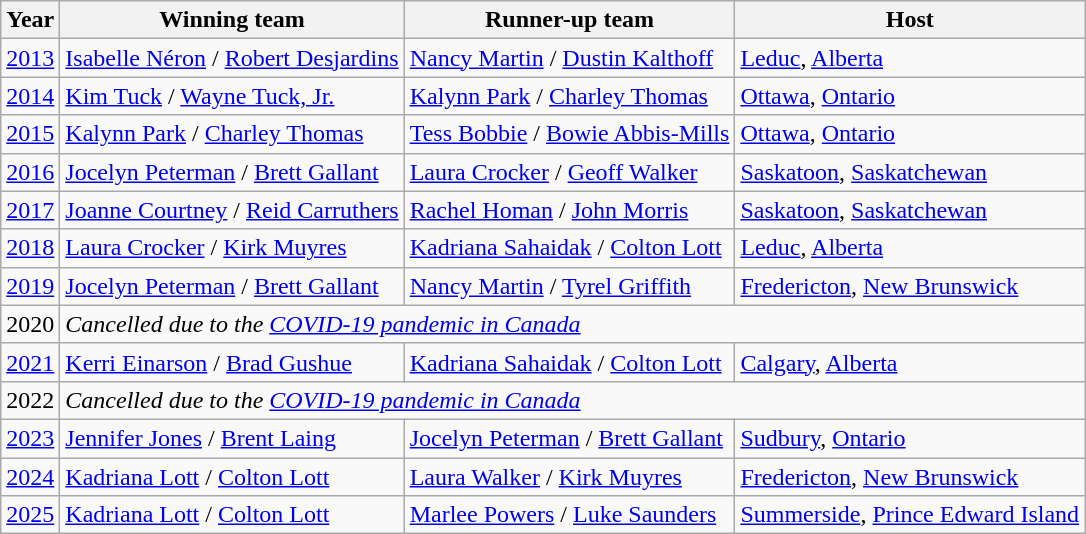<table class="wikitable">
<tr>
<th scope="col">Year</th>
<th scope="col">Winning team</th>
<th scope="col">Runner-up team</th>
<th scope="col">Host</th>
</tr>
<tr>
<td><a href='#'>2013</a></td>
<td> <a href='#'>Isabelle Néron</a> / <a href='#'>Robert Desjardins</a></td>
<td> <a href='#'>Nancy Martin</a> / <a href='#'>Dustin Kalthoff</a></td>
<td><a href='#'>Leduc</a>, <a href='#'>Alberta</a></td>
</tr>
<tr>
<td><a href='#'>2014</a></td>
<td> <a href='#'>Kim Tuck</a> / <a href='#'>Wayne Tuck, Jr.</a></td>
<td> <a href='#'>Kalynn Park</a> / <a href='#'>Charley Thomas</a></td>
<td><a href='#'>Ottawa</a>, <a href='#'>Ontario</a></td>
</tr>
<tr>
<td><a href='#'>2015</a></td>
<td> <a href='#'>Kalynn Park</a> / <a href='#'>Charley Thomas</a></td>
<td> <a href='#'>Tess Bobbie</a> / <a href='#'>Bowie Abbis-Mills</a></td>
<td><a href='#'>Ottawa</a>, <a href='#'>Ontario</a></td>
</tr>
<tr>
<td><a href='#'>2016</a></td>
<td> <a href='#'>Jocelyn Peterman</a> /  <a href='#'>Brett Gallant</a></td>
<td> <a href='#'>Laura Crocker</a> /  <a href='#'>Geoff Walker</a></td>
<td><a href='#'>Saskatoon</a>, <a href='#'>Saskatchewan</a></td>
</tr>
<tr>
<td><a href='#'>2017</a></td>
<td> <a href='#'>Joanne Courtney</a> /  <a href='#'>Reid Carruthers</a></td>
<td> <a href='#'>Rachel Homan</a> /  <a href='#'>John Morris</a></td>
<td><a href='#'>Saskatoon</a>, <a href='#'>Saskatchewan</a></td>
</tr>
<tr>
<td><a href='#'>2018</a></td>
<td> <a href='#'>Laura Crocker</a> /  <a href='#'>Kirk Muyres</a></td>
<td> <a href='#'>Kadriana Sahaidak</a> / <a href='#'>Colton Lott</a></td>
<td><a href='#'>Leduc</a>, <a href='#'>Alberta</a></td>
</tr>
<tr>
<td><a href='#'>2019</a></td>
<td> <a href='#'>Jocelyn Peterman</a> /  <a href='#'>Brett Gallant</a></td>
<td> <a href='#'>Nancy Martin</a> /  <a href='#'>Tyrel Griffith</a></td>
<td><a href='#'>Fredericton</a>, <a href='#'>New Brunswick</a></td>
</tr>
<tr>
<td>2020</td>
<td colspan="3"><em>Cancelled due to the <a href='#'>COVID-19 pandemic in Canada</a></em></td>
</tr>
<tr>
<td><a href='#'>2021</a></td>
<td> <a href='#'>Kerri Einarson</a> /  <a href='#'>Brad Gushue</a></td>
<td> <a href='#'>Kadriana Sahaidak</a> / <a href='#'>Colton Lott</a></td>
<td><a href='#'>Calgary</a>, <a href='#'>Alberta</a></td>
</tr>
<tr>
<td>2022</td>
<td colspan="3"><em>Cancelled due to the <a href='#'>COVID-19 pandemic in Canada</a></em></td>
</tr>
<tr>
<td><a href='#'>2023</a></td>
<td> <a href='#'>Jennifer Jones</a> / <a href='#'>Brent Laing</a></td>
<td> <a href='#'>Jocelyn Peterman</a> / <a href='#'>Brett Gallant</a></td>
<td><a href='#'>Sudbury</a>, <a href='#'>Ontario</a></td>
</tr>
<tr>
<td><a href='#'>2024</a></td>
<td> <a href='#'>Kadriana Lott</a> / <a href='#'>Colton Lott</a></td>
<td> <a href='#'>Laura Walker</a> /  <a href='#'>Kirk Muyres</a></td>
<td><a href='#'>Fredericton</a>, <a href='#'>New Brunswick</a></td>
</tr>
<tr>
<td><a href='#'>2025</a></td>
<td> <a href='#'>Kadriana Lott</a> / <a href='#'>Colton Lott</a></td>
<td> <a href='#'>Marlee Powers</a> / <a href='#'>Luke Saunders</a></td>
<td><a href='#'>Summerside</a>, <a href='#'>Prince Edward Island</a></td>
</tr>
</table>
